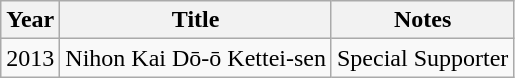<table class="wikitable">
<tr>
<th>Year</th>
<th>Title</th>
<th>Notes</th>
</tr>
<tr>
<td>2013</td>
<td>Nihon Kai Dō-ō Kettei-sen</td>
<td>Special Supporter</td>
</tr>
</table>
